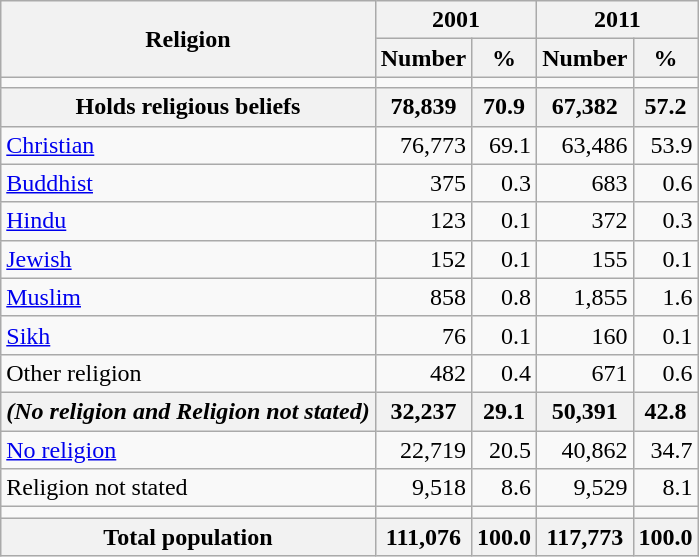<table class="wikitable sortable mw-collapsible mw-collapsed">
<tr>
<th rowspan="2">Religion</th>
<th colspan="2">2001</th>
<th colspan="2">2011</th>
</tr>
<tr>
<th>Number</th>
<th>%</th>
<th>Number</th>
<th>%</th>
</tr>
<tr>
<td></td>
<td></td>
<td></td>
<td></td>
<td></td>
</tr>
<tr>
<th>Holds religious beliefs</th>
<th>78,839</th>
<th>70.9</th>
<th>67,382</th>
<th>57.2</th>
</tr>
<tr>
<td> <a href='#'>Christian</a></td>
<td align="right">76,773</td>
<td align="right">69.1</td>
<td align="right">63,486</td>
<td align="right">53.9</td>
</tr>
<tr>
<td> <a href='#'>Buddhist</a></td>
<td align="right">375</td>
<td align="right">0.3</td>
<td align="right">683</td>
<td align="right">0.6</td>
</tr>
<tr>
<td> <a href='#'>Hindu</a></td>
<td align="right">123</td>
<td align="right">0.1</td>
<td align="right">372</td>
<td align="right">0.3</td>
</tr>
<tr>
<td> <a href='#'>Jewish</a></td>
<td align="right">152</td>
<td align="right">0.1</td>
<td align="right">155</td>
<td align="right">0.1</td>
</tr>
<tr>
<td> <a href='#'>Muslim</a></td>
<td align="right">858</td>
<td align="right">0.8</td>
<td align="right">1,855</td>
<td align="right">1.6</td>
</tr>
<tr>
<td> <a href='#'>Sikh</a></td>
<td align="right">76</td>
<td align="right">0.1</td>
<td align="right">160</td>
<td align="right">0.1</td>
</tr>
<tr>
<td>Other religion</td>
<td align="right">482</td>
<td align="right">0.4</td>
<td align="right">671</td>
<td align="right">0.6</td>
</tr>
<tr>
<th><em>(No religion and Religion not stated)</em></th>
<th align="right">32,237</th>
<th align="right">29.1</th>
<th align="right">50,391</th>
<th align="right">42.8</th>
</tr>
<tr>
<td><a href='#'>No religion</a></td>
<td align="right">22,719</td>
<td align="right">20.5</td>
<td align="right">40,862</td>
<td align="right">34.7</td>
</tr>
<tr>
<td>Religion not stated</td>
<td align="right">9,518</td>
<td align="right">8.6</td>
<td align="right">9,529</td>
<td align="right">8.1</td>
</tr>
<tr>
<td></td>
<td></td>
<td></td>
<td></td>
<td></td>
</tr>
<tr>
<th>Total population</th>
<th align="right">111,076</th>
<th align="right">100.0</th>
<th align="right">117,773</th>
<th align="right">100.0</th>
</tr>
</table>
